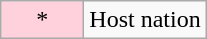<table class="wikitable" border="solid 1px #AAAAAA">
<tr>
<td style="background:#FFD1DC; width:3em; text-align:center;">*</td>
<td>Host nation</td>
</tr>
</table>
